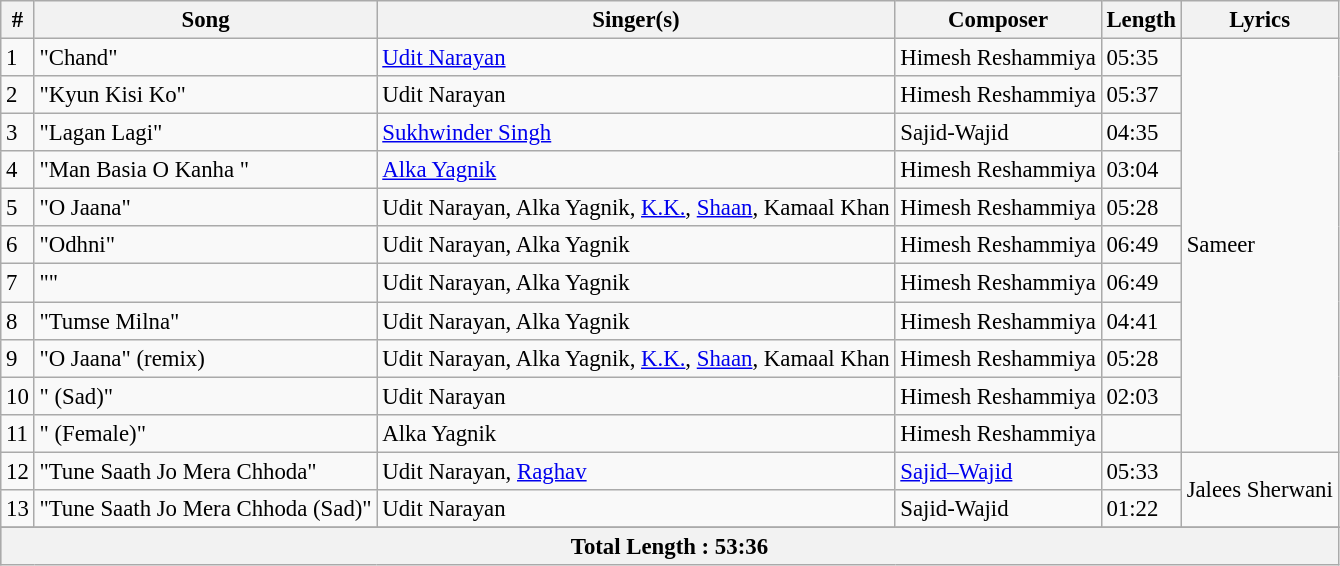<table class="wikitable" style="font-size:95%;">
<tr>
<th>#</th>
<th>Song</th>
<th>Singer(s)</th>
<th>Composer</th>
<th>Length</th>
<th>Lyrics</th>
</tr>
<tr>
<td>1</td>
<td>"Chand"</td>
<td><a href='#'>Udit Narayan</a></td>
<td>Himesh Reshammiya</td>
<td>05:35</td>
<td rowspan=11>Sameer</td>
</tr>
<tr>
<td>2</td>
<td>"Kyun Kisi Ko"</td>
<td>Udit Narayan</td>
<td>Himesh Reshammiya</td>
<td>05:37</td>
</tr>
<tr>
<td>3</td>
<td>"Lagan Lagi"</td>
<td><a href='#'>Sukhwinder Singh</a></td>
<td>Sajid-Wajid</td>
<td>04:35</td>
</tr>
<tr>
<td>4</td>
<td>"Man Basia O Kanha "</td>
<td><a href='#'>Alka Yagnik</a></td>
<td>Himesh Reshammiya</td>
<td>03:04</td>
</tr>
<tr>
<td>5</td>
<td>"O Jaana"</td>
<td>Udit Narayan, Alka Yagnik, <a href='#'>K.K.</a>, <a href='#'>Shaan</a>, Kamaal Khan</td>
<td>Himesh Reshammiya</td>
<td>05:28</td>
</tr>
<tr>
<td>6</td>
<td>"Odhni"</td>
<td>Udit Narayan, Alka Yagnik</td>
<td>Himesh Reshammiya</td>
<td>06:49</td>
</tr>
<tr>
<td>7</td>
<td>""</td>
<td>Udit Narayan, Alka Yagnik</td>
<td>Himesh Reshammiya</td>
<td>06:49</td>
</tr>
<tr>
<td>8</td>
<td>"Tumse Milna"</td>
<td>Udit Narayan, Alka Yagnik</td>
<td>Himesh Reshammiya</td>
<td>04:41</td>
</tr>
<tr>
<td>9</td>
<td>"O Jaana" (remix)</td>
<td>Udit Narayan, Alka Yagnik, <a href='#'>K.K.</a>, <a href='#'>Shaan</a>, Kamaal Khan</td>
<td>Himesh Reshammiya</td>
<td>05:28</td>
</tr>
<tr>
<td>10</td>
<td>" (Sad)"</td>
<td>Udit Narayan</td>
<td>Himesh Reshammiya</td>
<td>02:03</td>
</tr>
<tr>
<td>11</td>
<td>" (Female)"</td>
<td>Alka Yagnik</td>
<td>Himesh Reshammiya</td>
<td></td>
</tr>
<tr>
<td>12</td>
<td>"Tune Saath Jo Mera Chhoda"</td>
<td>Udit Narayan, <a href='#'>Raghav</a></td>
<td><a href='#'>Sajid–Wajid</a></td>
<td>05:33</td>
<td rowspan=2>Jalees Sherwani</td>
</tr>
<tr>
<td>13</td>
<td>"Tune Saath Jo Mera Chhoda (Sad)"</td>
<td>Udit Narayan</td>
<td>Sajid-Wajid</td>
<td>01:22</td>
</tr>
<tr 06:31>
</tr>
<tr bgcolor=silver>
<th colspan=6 align=right>Total Length : 53:36</th>
</tr>
</table>
